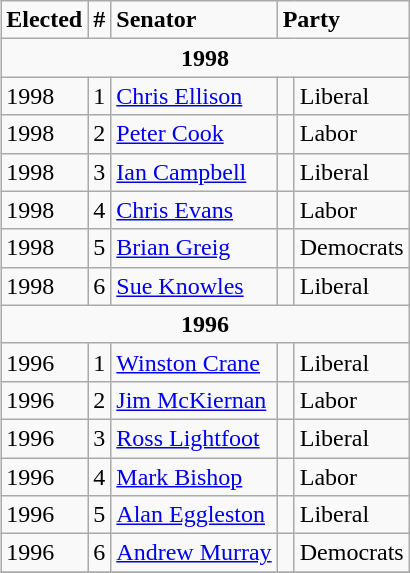<table style=float:right class="wikitable">
<tr>
<td><strong>Elected</strong></td>
<td><strong>#</strong></td>
<td><strong>Senator</strong></td>
<td colspan="2"><strong>Party</strong></td>
</tr>
<tr>
<td style="text-align:center;" colspan="5"><strong>1998</strong></td>
</tr>
<tr>
<td>1998</td>
<td>1</td>
<td><a href='#'>Chris Ellison</a></td>
<td> </td>
<td>Liberal</td>
</tr>
<tr>
<td>1998</td>
<td>2</td>
<td><a href='#'>Peter Cook</a></td>
<td> </td>
<td>Labor</td>
</tr>
<tr>
<td>1998</td>
<td>3</td>
<td><a href='#'>Ian Campbell</a></td>
<td> </td>
<td>Liberal</td>
</tr>
<tr>
<td>1998</td>
<td>4</td>
<td><a href='#'>Chris Evans</a></td>
<td> </td>
<td>Labor</td>
</tr>
<tr>
<td>1998</td>
<td>5</td>
<td><a href='#'>Brian Greig</a></td>
<td> </td>
<td>Democrats</td>
</tr>
<tr>
<td>1998</td>
<td>6</td>
<td><a href='#'>Sue Knowles</a></td>
<td> </td>
<td>Liberal</td>
</tr>
<tr>
<td style="text-align:center;" colspan="5"><strong>1996</strong></td>
</tr>
<tr>
<td>1996</td>
<td>1</td>
<td><a href='#'>Winston Crane</a></td>
<td> </td>
<td>Liberal</td>
</tr>
<tr>
<td>1996</td>
<td>2</td>
<td><a href='#'>Jim McKiernan</a></td>
<td> </td>
<td>Labor</td>
</tr>
<tr>
<td>1996</td>
<td>3</td>
<td><a href='#'>Ross Lightfoot</a></td>
<td> </td>
<td>Liberal</td>
</tr>
<tr>
<td>1996</td>
<td>4</td>
<td><a href='#'>Mark Bishop</a></td>
<td> </td>
<td>Labor</td>
</tr>
<tr>
<td>1996</td>
<td>5</td>
<td><a href='#'>Alan Eggleston</a></td>
<td> </td>
<td>Liberal</td>
</tr>
<tr>
<td>1996</td>
<td>6</td>
<td><a href='#'>Andrew Murray</a></td>
<td> </td>
<td>Democrats</td>
</tr>
<tr>
</tr>
</table>
